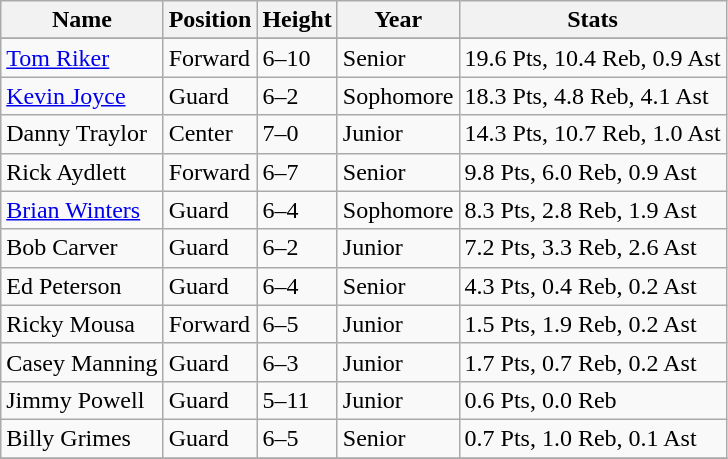<table class="wikitable" style="text-align: left;">
<tr>
<th>Name</th>
<th>Position</th>
<th>Height</th>
<th>Year</th>
<th>Stats</th>
</tr>
<tr>
</tr>
<tr>
<td><a href='#'>Tom Riker</a></td>
<td>Forward</td>
<td>6–10</td>
<td>Senior</td>
<td>19.6 Pts, 10.4 Reb, 0.9 Ast</td>
</tr>
<tr>
<td><a href='#'>Kevin Joyce</a></td>
<td>Guard</td>
<td>6–2</td>
<td>Sophomore</td>
<td>18.3 Pts, 4.8 Reb, 4.1 Ast</td>
</tr>
<tr>
<td>Danny Traylor</td>
<td>Center</td>
<td>7–0</td>
<td>Junior</td>
<td>14.3 Pts, 10.7 Reb, 1.0 Ast</td>
</tr>
<tr>
<td>Rick Aydlett</td>
<td>Forward</td>
<td>6–7</td>
<td>Senior</td>
<td>9.8 Pts, 6.0 Reb, 0.9 Ast</td>
</tr>
<tr>
<td><a href='#'>Brian Winters</a></td>
<td>Guard</td>
<td>6–4</td>
<td>Sophomore</td>
<td>8.3 Pts, 2.8 Reb, 1.9 Ast</td>
</tr>
<tr>
<td>Bob Carver</td>
<td>Guard</td>
<td>6–2</td>
<td>Junior</td>
<td>7.2 Pts, 3.3 Reb, 2.6 Ast</td>
</tr>
<tr>
<td>Ed Peterson</td>
<td>Guard</td>
<td>6–4</td>
<td>Senior</td>
<td>4.3 Pts, 0.4 Reb, 0.2 Ast</td>
</tr>
<tr>
<td>Ricky Mousa</td>
<td>Forward</td>
<td>6–5</td>
<td>Junior</td>
<td>1.5 Pts, 1.9 Reb, 0.2 Ast</td>
</tr>
<tr>
<td>Casey Manning</td>
<td>Guard</td>
<td>6–3</td>
<td>Junior</td>
<td>1.7 Pts, 0.7 Reb, 0.2 Ast</td>
</tr>
<tr>
<td>Jimmy Powell</td>
<td>Guard</td>
<td>5–11</td>
<td>Junior</td>
<td>0.6 Pts, 0.0 Reb</td>
</tr>
<tr>
<td>Billy Grimes</td>
<td>Guard</td>
<td>6–5</td>
<td>Senior</td>
<td>0.7 Pts, 1.0 Reb, 0.1 Ast</td>
</tr>
<tr>
</tr>
</table>
